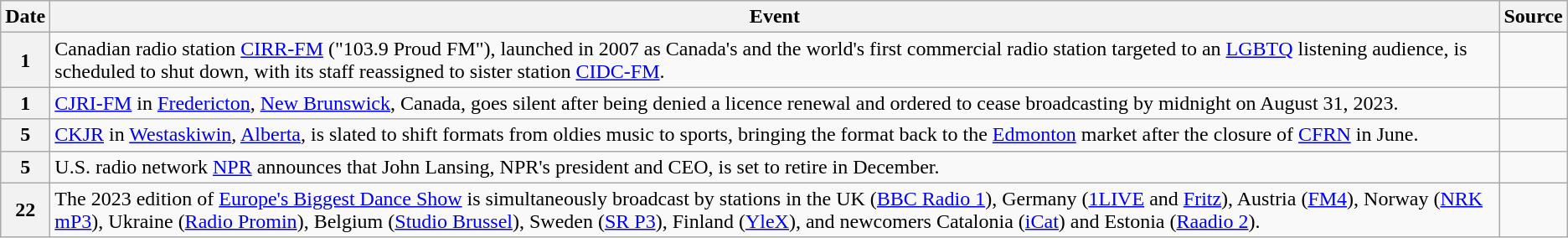<table class=wikitable>
<tr>
<th>Date</th>
<th>Event</th>
<th>Source</th>
</tr>
<tr>
<th>1</th>
<td>Canadian radio station <a href='#'>CIRR-FM</a> ("103.9 Proud FM"), launched in 2007 as Canada's and the world's first commercial radio station targeted to an <a href='#'>LGBTQ</a> listening audience, is scheduled to shut down, with its staff reassigned to sister station <a href='#'>CIDC-FM</a>.</td>
<td></td>
</tr>
<tr>
<th>1</th>
<td><a href='#'>CJRI-FM</a> in <a href='#'>Fredericton</a>, <a href='#'>New Brunswick</a>, Canada, goes silent after being denied a licence renewal and ordered to cease broadcasting by midnight on August 31, 2023.</td>
<td></td>
</tr>
<tr>
<th>5</th>
<td><a href='#'>CKJR</a> in <a href='#'>Westaskiwin</a>, <a href='#'>Alberta</a>, is slated to shift formats from oldies music to sports, bringing the format back to the <a href='#'>Edmonton</a> market after the closure of <a href='#'>CFRN</a> in June.</td>
<td></td>
</tr>
<tr>
<th>5</th>
<td>U.S. radio network <a href='#'>NPR</a> announces that John Lansing, NPR's president and CEO, is set to retire in December.</td>
<td></td>
</tr>
<tr>
<th>22</th>
<td>The 2023 edition of <a href='#'>Europe's Biggest Dance Show</a> is simultaneously broadcast by stations in the UK (<a href='#'>BBC Radio 1</a>), Germany (<a href='#'>1LIVE</a> and <a href='#'>Fritz</a>), Austria (<a href='#'>FM4</a>), Norway (<a href='#'>NRK mP3</a>), Ukraine (<a href='#'>Radio Promin</a>), Belgium (<a href='#'>Studio Brussel</a>), Sweden (<a href='#'>SR P3</a>), Finland (<a href='#'>YleX</a>), and newcomers Catalonia (<a href='#'>iCat</a>) and Estonia (<a href='#'>Raadio 2</a>).</td>
<td></td>
</tr>
</table>
